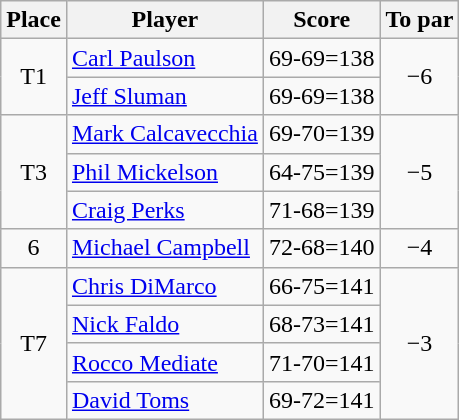<table class="wikitable">
<tr>
<th>Place</th>
<th>Player</th>
<th>Score</th>
<th>To par</th>
</tr>
<tr>
<td align="center" rowspan="2">T1</td>
<td> <a href='#'>Carl Paulson</a></td>
<td>69-69=138</td>
<td rowspan="2" align=center>−6</td>
</tr>
<tr>
<td> <a href='#'>Jeff Sluman</a></td>
<td>69-69=138</td>
</tr>
<tr>
<td rowspan="3" align=center>T3</td>
<td> <a href='#'>Mark Calcavecchia</a></td>
<td>69-70=139</td>
<td rowspan="3" align=center>−5</td>
</tr>
<tr>
<td> <a href='#'>Phil Mickelson</a></td>
<td>64-75=139</td>
</tr>
<tr>
<td> <a href='#'>Craig Perks</a></td>
<td>71-68=139</td>
</tr>
<tr>
<td align="center">6</td>
<td> <a href='#'>Michael Campbell</a></td>
<td>72-68=140</td>
<td align=center>−4</td>
</tr>
<tr>
<td align="center" rowspan="4">T7</td>
<td> <a href='#'>Chris DiMarco</a></td>
<td>66-75=141</td>
<td rowspan="4" align=center>−3</td>
</tr>
<tr>
<td> <a href='#'>Nick Faldo</a></td>
<td>68-73=141</td>
</tr>
<tr>
<td> <a href='#'>Rocco Mediate</a></td>
<td>71-70=141</td>
</tr>
<tr>
<td> <a href='#'>David Toms</a></td>
<td>69-72=141</td>
</tr>
</table>
